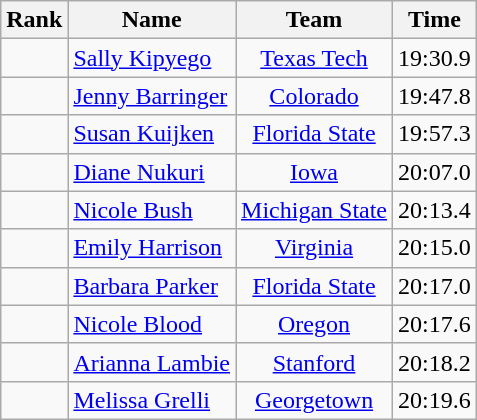<table class="wikitable sortable" style="text-align:center">
<tr>
<th>Rank</th>
<th>Name</th>
<th>Team</th>
<th>Time</th>
</tr>
<tr>
<td></td>
<td align=left> <a href='#'>Sally Kipyego</a></td>
<td><a href='#'>Texas Tech</a></td>
<td>19:30.9</td>
</tr>
<tr>
<td></td>
<td align=left> <a href='#'>Jenny Barringer</a></td>
<td><a href='#'>Colorado</a></td>
<td>19:47.8</td>
</tr>
<tr>
<td></td>
<td align=left> <a href='#'>Susan Kuijken</a></td>
<td><a href='#'>Florida State</a></td>
<td>19:57.3</td>
</tr>
<tr>
<td></td>
<td align=left> <a href='#'>Diane Nukuri</a></td>
<td><a href='#'>Iowa</a></td>
<td>20:07.0</td>
</tr>
<tr>
<td></td>
<td align=left> <a href='#'>Nicole Bush</a></td>
<td><a href='#'>Michigan State</a></td>
<td>20:13.4</td>
</tr>
<tr>
<td></td>
<td align=left> <a href='#'>Emily Harrison</a></td>
<td><a href='#'>Virginia</a></td>
<td>20:15.0</td>
</tr>
<tr>
<td></td>
<td align=left> <a href='#'>Barbara Parker</a></td>
<td><a href='#'>Florida State</a></td>
<td>20:17.0</td>
</tr>
<tr>
<td></td>
<td align=left> <a href='#'>Nicole Blood</a></td>
<td><a href='#'>Oregon</a></td>
<td>20:17.6</td>
</tr>
<tr>
<td></td>
<td align=left> <a href='#'>Arianna Lambie</a></td>
<td><a href='#'>Stanford</a></td>
<td>20:18.2</td>
</tr>
<tr>
<td></td>
<td align=left> <a href='#'>Melissa Grelli</a></td>
<td><a href='#'>Georgetown</a></td>
<td>20:19.6</td>
</tr>
</table>
